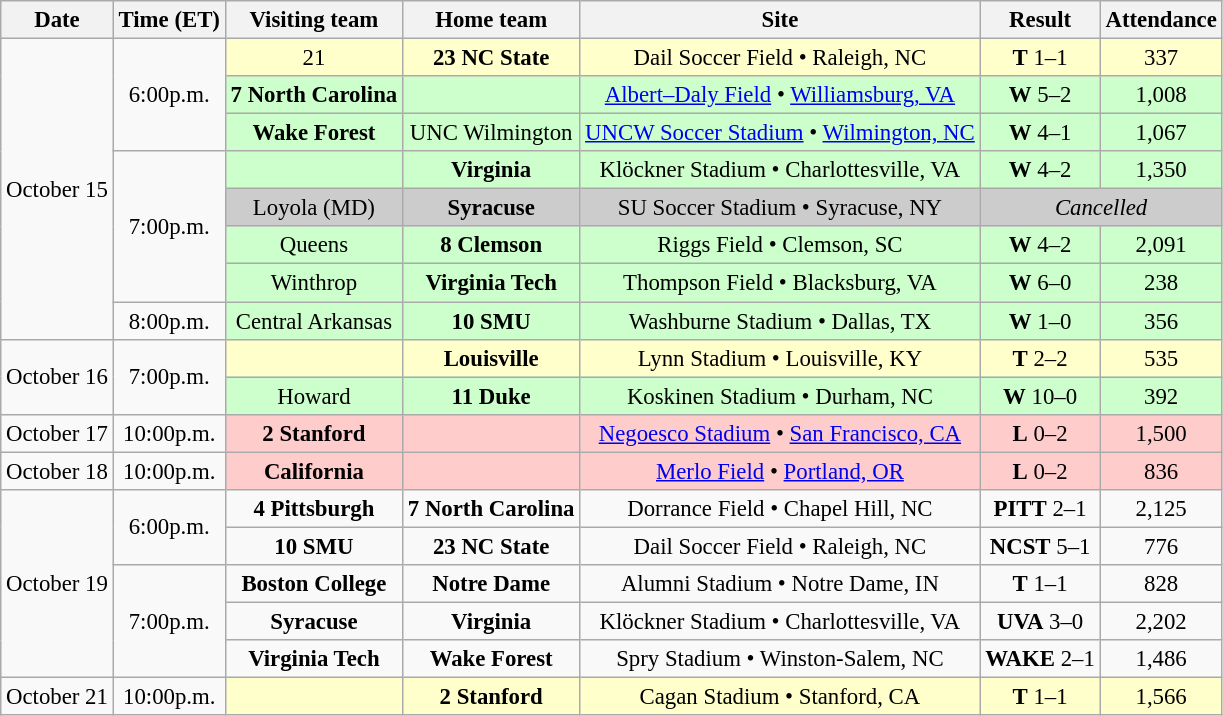<table class="wikitable" style="font-size:95%; text-align: center;">
<tr>
<th>Date</th>
<th>Time (ET)</th>
<th>Visiting team</th>
<th>Home team</th>
<th>Site</th>
<th>Result</th>
<th>Attendance</th>
</tr>
<tr>
<td rowspan=8>October 15</td>
<td rowspan=3>6:00p.m.</td>
<td style="background:#ffc;"> 21 </td>
<td style="background:#ffc;"><strong> 23 NC State</strong></td>
<td style="background:#ffc;">Dail Soccer Field • Raleigh, NC</td>
<td style="background:#ffc;"><strong>T</strong> 1–1</td>
<td style="background:#ffc;">337</td>
</tr>
<tr>
<td style="background:#cfc;"><strong> 7 North Carolina</strong></td>
<td style="background:#cfc;"></td>
<td style="background:#cfc;"><a href='#'>Albert–Daly Field</a> • <a href='#'>Williamsburg, VA</a></td>
<td style="background:#cfc;"><strong>W</strong> 5–2</td>
<td style="background:#cfc;">1,008</td>
</tr>
<tr>
<td style="background:#cfc;"><strong>Wake Forest</strong></td>
<td style="background:#cfc;">UNC Wilmington</td>
<td style="background:#cfc;"><a href='#'>UNCW Soccer Stadium</a> • <a href='#'>Wilmington, NC</a></td>
<td style="background:#cfc;"><strong>W</strong> 4–1</td>
<td style="background:#cfc;">1,067</td>
</tr>
<tr>
<td rowspan=4>7:00p.m.</td>
<td style="background:#cfc;"></td>
<td style="background:#cfc;"><strong>Virginia</strong></td>
<td style="background:#cfc;">Klöckner Stadium • Charlottesville, VA</td>
<td style="background:#cfc;"><strong>W</strong> 4–2</td>
<td style="background:#cfc;">1,350</td>
</tr>
<tr>
<td style="background:#ccc;">Loyola (MD)</td>
<td style="background:#ccc;"><strong>Syracuse</strong></td>
<td style="background:#ccc;">SU Soccer Stadium • Syracuse, NY</td>
<td style="background:#ccc;" colspan=2><em>Cancelled</em></td>
</tr>
<tr>
<td style="background:#cfc;">Queens</td>
<td style="background:#cfc;"><strong> 8 Clemson</strong></td>
<td style="background:#cfc;">Riggs Field • Clemson, SC</td>
<td style="background:#cfc;"><strong>W</strong> 4–2</td>
<td style="background:#cfc;">2,091</td>
</tr>
<tr>
<td style="background:#cfc;">Winthrop</td>
<td style="background:#cfc;"><strong>Virginia Tech</strong></td>
<td style="background:#cfc;">Thompson Field • Blacksburg, VA</td>
<td style="background:#cfc;"><strong>W</strong> 6–0</td>
<td style="background:#cfc;">238</td>
</tr>
<tr>
<td>8:00p.m.</td>
<td style="background:#cfc;">Central Arkansas</td>
<td style="background:#cfc;"><strong> 10 SMU</strong></td>
<td style="background:#cfc;">Washburne Stadium • Dallas, TX</td>
<td style="background:#cfc;"><strong>W</strong> 1–0</td>
<td style="background:#cfc;">356</td>
</tr>
<tr>
<td rowspan=2>October 16</td>
<td rowspan=2>7:00p.m.</td>
<td style="background:#ffc;"></td>
<td style="background:#ffc;"><strong>Louisville</strong></td>
<td style="background:#ffc;">Lynn Stadium • Louisville, KY</td>
<td style="background:#ffc;"><strong>T</strong> 2–2</td>
<td style="background:#ffc;">535</td>
</tr>
<tr>
<td style="background:#cfc;">Howard</td>
<td style="background:#cfc;"><strong> 11 Duke</strong></td>
<td style="background:#cfc;">Koskinen Stadium • Durham, NC</td>
<td style="background:#cfc;"><strong>W</strong> 10–0</td>
<td style="background:#cfc;">392</td>
</tr>
<tr>
<td>October 17</td>
<td>10:00p.m.</td>
<td style="background:#fcc;"><strong> 2 Stanford</strong></td>
<td style="background:#fcc;"></td>
<td style="background:#fcc;"><a href='#'>Negoesco Stadium</a> • <a href='#'>San Francisco, CA</a></td>
<td style="background:#fcc;"><strong>L</strong> 0–2</td>
<td style="background:#fcc;">1,500</td>
</tr>
<tr>
<td>October 18</td>
<td>10:00p.m.</td>
<td style="background:#fcc;"><strong>California</strong></td>
<td style="background:#fcc;"></td>
<td style="background:#fcc;"><a href='#'>Merlo Field</a> • <a href='#'>Portland, OR</a></td>
<td style="background:#fcc;"><strong>L</strong> 0–2</td>
<td style="background:#fcc;">836</td>
</tr>
<tr>
<td rowspan=5>October 19</td>
<td rowspan=2>6:00p.m.</td>
<td><strong> 4 Pittsburgh</strong></td>
<td><strong> 7 North Carolina</strong></td>
<td>Dorrance Field • Chapel Hill, NC</td>
<td><strong>PITT</strong> 2–1</td>
<td>2,125</td>
</tr>
<tr>
<td><strong> 10 SMU</strong></td>
<td><strong> 23 NC State</strong></td>
<td>Dail Soccer Field • Raleigh, NC</td>
<td><strong>NCST</strong> 5–1</td>
<td>776</td>
</tr>
<tr>
<td rowspan=3>7:00p.m.</td>
<td><strong>Boston College</strong></td>
<td><strong>Notre Dame</strong></td>
<td>Alumni Stadium • Notre Dame, IN</td>
<td><strong>T</strong> 1–1</td>
<td>828</td>
</tr>
<tr>
<td><strong>Syracuse</strong></td>
<td><strong>Virginia</strong></td>
<td>Klöckner Stadium • Charlottesville, VA</td>
<td><strong>UVA</strong> 3–0</td>
<td>2,202</td>
</tr>
<tr>
<td><strong>Virginia Tech</strong></td>
<td><strong>Wake Forest</strong></td>
<td>Spry Stadium • Winston-Salem, NC</td>
<td><strong>WAKE</strong> 2–1</td>
<td>1,486</td>
</tr>
<tr>
<td>October 21</td>
<td>10:00p.m.</td>
<td style="background:#ffc;"></td>
<td style="background:#ffc;"><strong> 2 Stanford</strong></td>
<td style="background:#ffc;">Cagan Stadium • Stanford, CA</td>
<td style="background:#ffc;"><strong>T</strong> 1–1</td>
<td style="background:#ffc;">1,566</td>
</tr>
</table>
